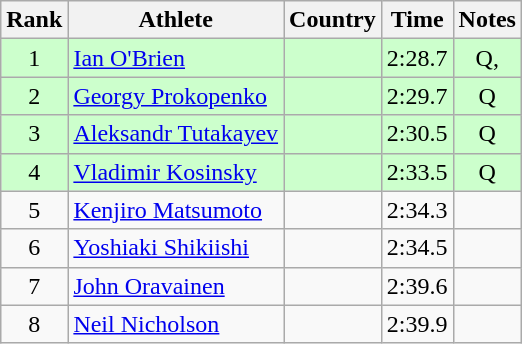<table class="wikitable sortable" style="text-align:center">
<tr>
<th>Rank</th>
<th>Athlete</th>
<th>Country</th>
<th>Time</th>
<th>Notes</th>
</tr>
<tr bgcolor=#CCFFCC>
<td>1</td>
<td align=left><a href='#'>Ian O'Brien</a></td>
<td align=left></td>
<td>2:28.7</td>
<td>Q, </td>
</tr>
<tr bgcolor=#CCFFCC>
<td>2</td>
<td align=left><a href='#'>Georgy Prokopenko</a></td>
<td align=left></td>
<td>2:29.7</td>
<td>Q</td>
</tr>
<tr bgcolor=#CCFFCC>
<td>3</td>
<td align=left><a href='#'>Aleksandr Tutakayev</a></td>
<td align=left></td>
<td>2:30.5</td>
<td>Q</td>
</tr>
<tr bgcolor=#CCFFCC>
<td>4</td>
<td align=left><a href='#'>Vladimir Kosinsky</a></td>
<td align=left></td>
<td>2:33.5</td>
<td>Q</td>
</tr>
<tr>
<td>5</td>
<td align=left><a href='#'>Kenjiro Matsumoto</a></td>
<td align=left></td>
<td>2:34.3</td>
<td></td>
</tr>
<tr>
<td>6</td>
<td align=left><a href='#'>Yoshiaki Shikiishi</a></td>
<td align=left></td>
<td>2:34.5</td>
<td></td>
</tr>
<tr>
<td>7</td>
<td align=left><a href='#'>John Oravainen</a></td>
<td align=left></td>
<td>2:39.6</td>
<td></td>
</tr>
<tr>
<td>8</td>
<td align=left><a href='#'>Neil Nicholson</a></td>
<td align=left></td>
<td>2:39.9</td>
<td></td>
</tr>
</table>
